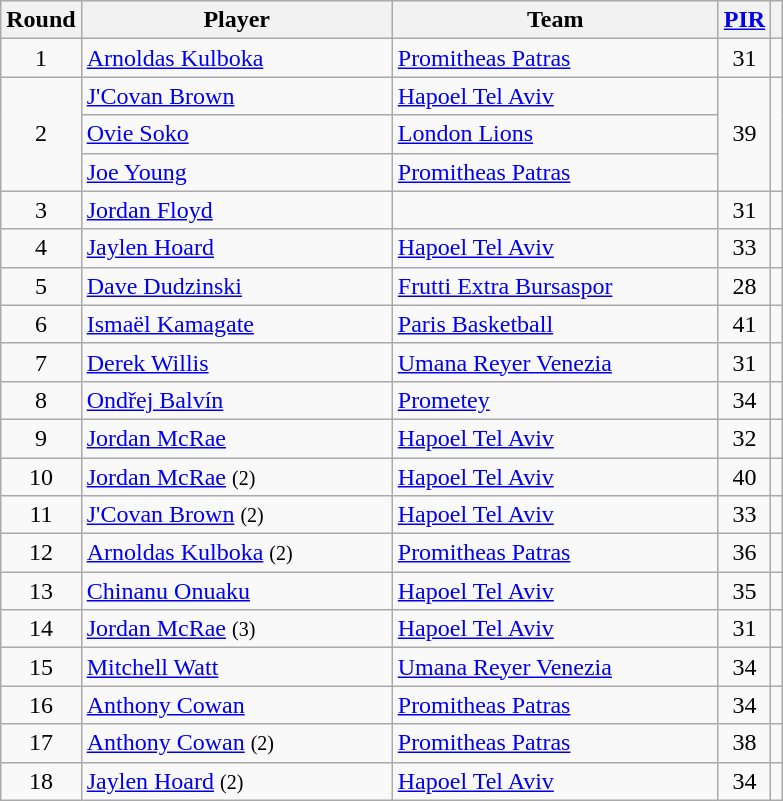<table class="wikitable sortable" style="text-align: center;">
<tr>
<th>Round</th>
<th style="width:200px;">Player</th>
<th style="width:210px;">Team</th>
<th><a href='#'>PIR</a></th>
<th></th>
</tr>
<tr>
<td>1</td>
<td style="text-align:left;"> <a href='#'>Arnoldas Kulboka</a></td>
<td style="text-align:left;"> <a href='#'>Promitheas Patras</a></td>
<td>31</td>
<td></td>
</tr>
<tr>
<td rowspan=3>2</td>
<td align=left> <a href='#'>J'Covan Brown</a></td>
<td align=left> <a href='#'>Hapoel Tel Aviv</a></td>
<td rowspan=3>39</td>
<td rowspan=3></td>
</tr>
<tr>
<td align=left> <a href='#'>Ovie Soko</a></td>
<td align=left> <a href='#'>London Lions</a></td>
</tr>
<tr>
<td align=left> <a href='#'>Joe Young</a></td>
<td align=left> <a href='#'>Promitheas Patras</a></td>
</tr>
<tr>
<td>3</td>
<td style="text-align:left;"> <a href='#'>Jordan Floyd</a></td>
<td style="text-align:left;"></td>
<td>31</td>
<td></td>
</tr>
<tr>
<td>4</td>
<td style="text-align:left;"> <a href='#'>Jaylen Hoard</a></td>
<td style="text-align:left;"> <a href='#'>Hapoel Tel Aviv</a></td>
<td>33</td>
<td></td>
</tr>
<tr>
<td>5</td>
<td style="text-align:left;"> <a href='#'>Dave Dudzinski</a></td>
<td style="text-align:left;"> <a href='#'>Frutti Extra Bursaspor</a></td>
<td>28</td>
<td></td>
</tr>
<tr>
<td>6</td>
<td style="text-align:left;"> <a href='#'>Ismaël Kamagate</a></td>
<td style="text-align:left;"> <a href='#'>Paris Basketball</a></td>
<td>41</td>
<td></td>
</tr>
<tr>
<td>7</td>
<td style="text-align:left;"> <a href='#'>Derek Willis</a></td>
<td style="text-align:left;"> <a href='#'>Umana Reyer Venezia</a></td>
<td>31</td>
<td></td>
</tr>
<tr>
<td>8</td>
<td style="text-align:left;"> <a href='#'>Ondřej Balvín</a></td>
<td style="text-align:left;"> <a href='#'>Prometey</a></td>
<td>34</td>
<td></td>
</tr>
<tr>
<td>9</td>
<td style="text-align:left;"> <a href='#'>Jordan McRae</a></td>
<td style="text-align:left;"> <a href='#'>Hapoel Tel Aviv</a></td>
<td>32</td>
<td></td>
</tr>
<tr>
<td>10</td>
<td style="text-align:left;"> <a href='#'>Jordan McRae</a> <small>(2)</small></td>
<td style="text-align:left;"> <a href='#'>Hapoel Tel Aviv</a></td>
<td>40</td>
<td></td>
</tr>
<tr>
<td>11</td>
<td style="text-align:left;"> <a href='#'>J'Covan Brown</a> <small>(2)</small></td>
<td style="text-align:left;"> <a href='#'>Hapoel Tel Aviv</a></td>
<td>33</td>
<td></td>
</tr>
<tr>
<td>12</td>
<td style="text-align:left;"> <a href='#'>Arnoldas Kulboka</a> <small>(2)</small></td>
<td style="text-align:left;"> <a href='#'>Promitheas Patras</a></td>
<td>36</td>
<td></td>
</tr>
<tr>
<td>13</td>
<td style="text-align:left;"> <a href='#'>Chinanu Onuaku</a></td>
<td style="text-align:left;"> <a href='#'>Hapoel Tel Aviv</a></td>
<td>35</td>
<td></td>
</tr>
<tr>
<td>14</td>
<td style="text-align:left;"> <a href='#'>Jordan McRae</a> <small>(3)</small></td>
<td style="text-align:left;"> <a href='#'>Hapoel Tel Aviv</a></td>
<td>31</td>
<td></td>
</tr>
<tr>
<td>15</td>
<td style="text-align:left;"> <a href='#'>Mitchell Watt</a></td>
<td style="text-align:left;"> <a href='#'>Umana Reyer Venezia</a></td>
<td>34</td>
<td></td>
</tr>
<tr>
<td>16</td>
<td style="text-align:left;"> <a href='#'>Anthony Cowan</a></td>
<td style="text-align:left;"> <a href='#'>Promitheas Patras</a></td>
<td>34</td>
<td></td>
</tr>
<tr>
<td>17</td>
<td style="text-align:left;"> <a href='#'>Anthony Cowan</a> <small>(2)</small></td>
<td style="text-align:left;"> <a href='#'>Promitheas Patras</a></td>
<td>38</td>
<td></td>
</tr>
<tr>
<td>18</td>
<td style="text-align:left;"> <a href='#'>Jaylen Hoard</a> <small>(2)</small></td>
<td style="text-align:left;"> <a href='#'>Hapoel Tel Aviv</a></td>
<td>34</td>
<td></td>
</tr>
</table>
